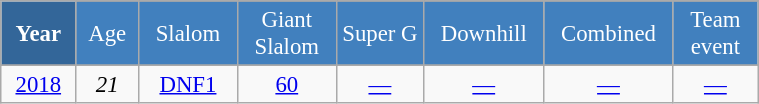<table class="wikitable" style="font-size:95%; text-align:center; border:grey solid 1px; border-collapse:collapse;" width="40%">
<tr style="background-color:#369; color:white;">
<td rowspan="2" colspan="1" width="4%"><strong>Year</strong></td>
</tr>
<tr style="background-color:#4180be; color:white;">
<td width="3%">Age</td>
<td width="5%">Slalom</td>
<td width="5%">Giant<br>Slalom</td>
<td width="5%">Super G</td>
<td width="5%">Downhill</td>
<td width="5%">Combined</td>
<td width="5%">Team event</td>
</tr>
<tr style="background-color:#8CB2D8; color:white;">
</tr>
<tr>
<td><a href='#'>2018</a></td>
<td><em>21</em></td>
<td><a href='#'>DNF1</a></td>
<td><a href='#'>60</a></td>
<td><a href='#'>—</a></td>
<td><a href='#'>—</a></td>
<td><a href='#'>—</a></td>
<td><a href='#'>—</a></td>
</tr>
</table>
